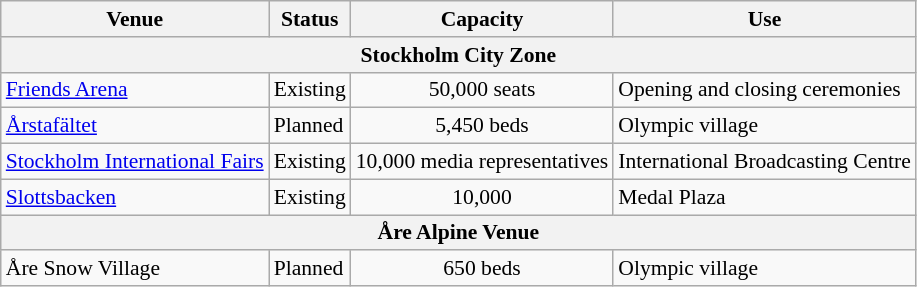<table class="wikitable sortable" style="font-size:90%">
<tr>
<th>Venue</th>
<th>Status</th>
<th>Capacity</th>
<th>Use</th>
</tr>
<tr>
<th colspan=4>Stockholm City Zone</th>
</tr>
<tr>
<td><a href='#'>Friends Arena</a></td>
<td>Existing</td>
<td align=center>50,000 seats</td>
<td>Opening and closing ceremonies</td>
</tr>
<tr>
<td><a href='#'>Årstafältet</a></td>
<td>Planned</td>
<td align=center>5,450 beds</td>
<td>Olympic village</td>
</tr>
<tr>
<td><a href='#'>Stockholm International Fairs</a></td>
<td>Existing</td>
<td align=center>10,000 media representatives</td>
<td>International Broadcasting Centre</td>
</tr>
<tr>
<td><a href='#'>Slottsbacken</a></td>
<td>Existing</td>
<td align=center>10,000</td>
<td>Medal Plaza</td>
</tr>
<tr>
<th colspan=4>Åre Alpine Venue</th>
</tr>
<tr>
<td>Åre Snow Village</td>
<td>Planned</td>
<td align=center>650 beds</td>
<td>Olympic village</td>
</tr>
</table>
